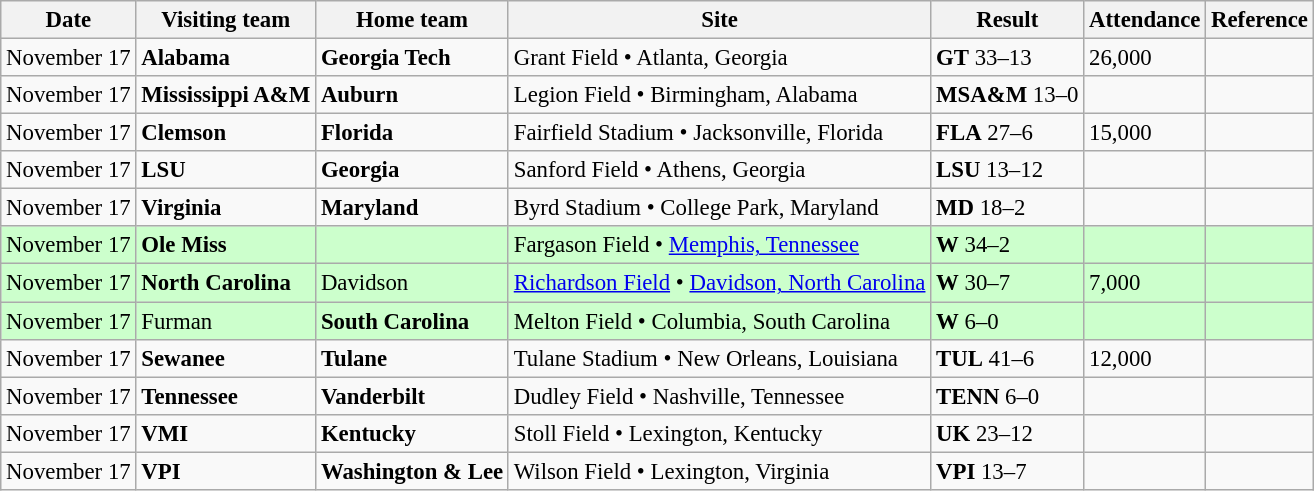<table class="wikitable" style="font-size:95%;">
<tr>
<th>Date</th>
<th>Visiting team</th>
<th>Home team</th>
<th>Site</th>
<th>Result</th>
<th>Attendance</th>
<th class="unsortable">Reference</th>
</tr>
<tr bgcolor=>
<td>November 17</td>
<td><strong>Alabama</strong></td>
<td><strong>Georgia Tech</strong></td>
<td>Grant Field • Atlanta, Georgia</td>
<td><strong>GT</strong> 33–13</td>
<td>26,000</td>
<td></td>
</tr>
<tr bgcolor=>
<td>November 17</td>
<td><strong>Mississippi A&M</strong></td>
<td><strong>Auburn</strong></td>
<td>Legion Field • Birmingham, Alabama</td>
<td><strong>MSA&M</strong> 13–0</td>
<td></td>
<td></td>
</tr>
<tr bgcolor=>
<td>November 17</td>
<td><strong>Clemson</strong></td>
<td><strong>Florida</strong></td>
<td>Fairfield Stadium • Jacksonville, Florida</td>
<td><strong>FLA</strong> 27–6</td>
<td>15,000</td>
<td></td>
</tr>
<tr bgcolor=>
<td>November 17</td>
<td><strong>LSU</strong></td>
<td><strong>Georgia</strong></td>
<td>Sanford Field • Athens, Georgia</td>
<td><strong>LSU</strong> 13–12</td>
<td></td>
<td></td>
</tr>
<tr bgcolor=>
<td>November 17</td>
<td><strong>Virginia</strong></td>
<td><strong>Maryland</strong></td>
<td>Byrd Stadium • College Park, Maryland</td>
<td><strong>MD</strong> 18–2</td>
<td></td>
<td></td>
</tr>
<tr bgcolor=ccffcc>
<td>November 17</td>
<td><strong>Ole Miss</strong></td>
<td></td>
<td>Fargason Field • <a href='#'>Memphis, Tennessee</a></td>
<td><strong>W</strong> 34–2</td>
<td></td>
<td></td>
</tr>
<tr bgcolor=ccffcc>
<td>November 17</td>
<td><strong>North Carolina</strong></td>
<td>Davidson</td>
<td><a href='#'>Richardson Field</a> • <a href='#'>Davidson, North Carolina</a></td>
<td><strong>W</strong> 30–7</td>
<td>7,000</td>
<td></td>
</tr>
<tr bgcolor=ccffcc>
<td>November 17</td>
<td>Furman</td>
<td><strong>South Carolina</strong></td>
<td>Melton Field • Columbia, South Carolina</td>
<td><strong>W</strong> 6–0</td>
<td></td>
<td></td>
</tr>
<tr bgcolor=>
<td>November 17</td>
<td><strong>Sewanee</strong></td>
<td><strong>Tulane</strong></td>
<td>Tulane Stadium • New Orleans, Louisiana</td>
<td><strong>TUL</strong> 41–6</td>
<td>12,000</td>
<td></td>
</tr>
<tr bgcolor=>
<td>November 17</td>
<td><strong>Tennessee</strong></td>
<td><strong>Vanderbilt</strong></td>
<td>Dudley Field • Nashville, Tennessee</td>
<td><strong>TENN</strong> 6–0</td>
<td></td>
<td></td>
</tr>
<tr bgcolor=>
<td>November 17</td>
<td><strong>VMI</strong></td>
<td><strong>Kentucky</strong></td>
<td>Stoll Field • Lexington, Kentucky</td>
<td><strong>UK</strong> 23–12</td>
<td></td>
<td></td>
</tr>
<tr bgcolor=>
<td>November 17</td>
<td><strong>VPI</strong></td>
<td><strong>Washington & Lee</strong></td>
<td>Wilson Field • Lexington, Virginia</td>
<td><strong>VPI</strong> 13–7</td>
<td></td>
<td></td>
</tr>
</table>
